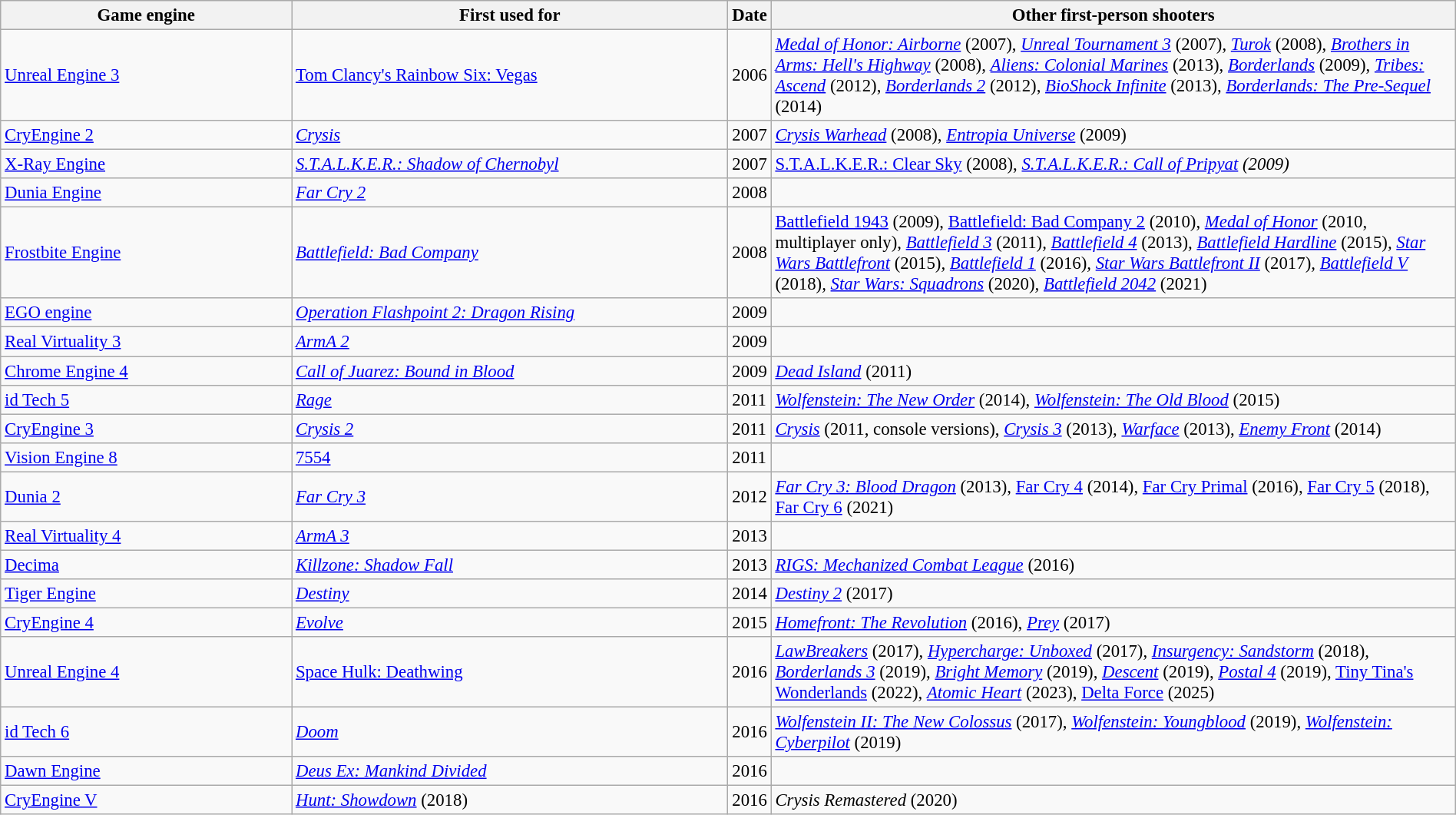<table class="wikitable sortable" style="width:100%;font-size:95%;">
<tr>
<th width=20%>Game engine</th>
<th width=30%>First used for</th>
<th width=12px>Date</th>
<th>Other first-person shooters</th>
</tr>
<tr>
<td><a href='#'>Unreal Engine 3</a></td>
<td><a href='#'>Tom Clancy's Rainbow Six: Vegas</a></td>
<td>2006</td>
<td><em><a href='#'>Medal of Honor: Airborne</a></em> (2007), <em><a href='#'>Unreal Tournament 3</a></em> (2007), <em><a href='#'>Turok</a></em> (2008), <em><a href='#'>Brothers in Arms: Hell's Highway</a></em> (2008), <em><a href='#'>Aliens: Colonial Marines</a></em> (2013), <em><a href='#'>Borderlands</a></em> (2009), <em><a href='#'>Tribes: Ascend</a></em> (2012), <em><a href='#'>Borderlands 2</a></em> (2012), <em><a href='#'>BioShock Infinite</a></em> (2013), <em><a href='#'>Borderlands: The Pre-Sequel</a></em> (2014)</td>
</tr>
<tr>
<td><a href='#'>CryEngine 2</a></td>
<td><em><a href='#'>Crysis</a></em></td>
<td>2007</td>
<td><em><a href='#'>Crysis Warhead</a></em> (2008), <em><a href='#'>Entropia Universe</a></em> (2009)</td>
</tr>
<tr>
<td><a href='#'>X-Ray Engine</a></td>
<td><em><a href='#'>S.T.A.L.K.E.R.: Shadow of Chernobyl</a></em></td>
<td>2007</td>
<td><a href='#'>S.T.A.L.K.E.R.: Clear Sky</a> (2008), <em><a href='#'>S.T.A.L.K.E.R.: Call of Pripyat</a> (2009)</em></td>
</tr>
<tr>
<td><a href='#'>Dunia Engine</a></td>
<td><em><a href='#'>Far Cry 2</a></em></td>
<td>2008</td>
<td></td>
</tr>
<tr>
<td><a href='#'>Frostbite Engine</a></td>
<td><em><a href='#'>Battlefield: Bad Company</a></em></td>
<td>2008</td>
<td><a href='#'>Battlefield 1943</a> (2009), <a href='#'>Battlefield: Bad Company 2</a> (2010), <em><a href='#'>Medal of Honor</a></em> (2010, multiplayer only), <em><a href='#'>Battlefield 3</a></em> (2011)<em>, <a href='#'>Battlefield 4</a></em> (2013)<em>, <a href='#'>Battlefield Hardline</a></em> (2015)<em>, <a href='#'>Star Wars Battlefront</a></em> (2015)<em>, <a href='#'>Battlefield 1</a></em> (2016)<em>, <a href='#'>Star Wars Battlefront II</a></em> (2017)<em>,</em> <em><a href='#'>Battlefield V</a></em> (2018)<em>, <a href='#'>Star Wars: Squadrons</a></em> (2020)<em>, <a href='#'>Battlefield 2042</a></em> (2021)</td>
</tr>
<tr>
<td><a href='#'>EGO engine</a></td>
<td><em><a href='#'>Operation Flashpoint 2: Dragon Rising</a></em></td>
<td>2009</td>
<td></td>
</tr>
<tr>
<td><a href='#'>Real Virtuality 3</a></td>
<td><em><a href='#'>ArmA 2</a></em></td>
<td>2009</td>
<td></td>
</tr>
<tr>
<td><a href='#'>Chrome Engine 4</a></td>
<td><em><a href='#'>Call of Juarez: Bound in Blood</a></em></td>
<td>2009</td>
<td><em><a href='#'>Dead Island</a></em> (2011)</td>
</tr>
<tr>
<td><a href='#'>id Tech 5</a></td>
<td><em><a href='#'>Rage</a></em></td>
<td>2011</td>
<td><em><a href='#'>Wolfenstein: The New Order</a></em> (2014), <em><a href='#'>Wolfenstein: The Old Blood</a></em> (2015)</td>
</tr>
<tr>
<td><a href='#'>CryEngine 3</a></td>
<td><em><a href='#'>Crysis 2</a></em></td>
<td>2011</td>
<td><em><a href='#'>Crysis</a></em> (2011, console versions), <em><a href='#'>Crysis 3</a></em> (2013), <em><a href='#'>Warface</a></em> (2013), <em><a href='#'>Enemy Front</a></em> (2014)</td>
</tr>
<tr>
<td><a href='#'>Vision Engine 8</a></td>
<td><a href='#'>7554</a></td>
<td>2011</td>
<td></td>
</tr>
<tr>
<td><a href='#'>Dunia 2</a></td>
<td><em><a href='#'>Far Cry 3</a></em></td>
<td>2012</td>
<td><em><a href='#'>Far Cry 3: Blood Dragon</a></em> (2013), <a href='#'>Far Cry 4</a> (2014), <a href='#'>Far Cry Primal</a> (2016), <a href='#'>Far Cry 5</a> (2018), <a href='#'>Far Cry 6</a> (2021)</td>
</tr>
<tr>
<td><a href='#'>Real Virtuality 4</a></td>
<td><em><a href='#'>ArmA 3</a></em></td>
<td>2013</td>
<td></td>
</tr>
<tr>
<td><a href='#'>Decima</a></td>
<td><em><a href='#'>Killzone: Shadow Fall</a></em></td>
<td>2013</td>
<td><em><a href='#'>RIGS: Mechanized Combat League</a></em> (2016)</td>
</tr>
<tr>
<td><a href='#'>Tiger Engine</a></td>
<td><em><a href='#'>Destiny</a></em></td>
<td>2014</td>
<td><em><a href='#'>Destiny 2</a></em> (2017)</td>
</tr>
<tr>
<td><a href='#'>CryEngine 4</a></td>
<td><em><a href='#'>Evolve</a></em></td>
<td>2015</td>
<td><em><a href='#'>Homefront: The Revolution</a></em> (2016), <em><a href='#'>Prey</a></em> (2017)</td>
</tr>
<tr>
<td><a href='#'>Unreal Engine 4</a></td>
<td><a href='#'>Space Hulk: Deathwing</a></td>
<td>2016</td>
<td><em><a href='#'>LawBreakers</a></em> (2017), <em><a href='#'>Hypercharge: Unboxed</a></em> (2017), <em><a href='#'>Insurgency: Sandstorm</a></em> (2018), <em><a href='#'>Borderlands 3</a></em> (2019), <em><a href='#'>Bright Memory</a></em> (2019), <em><a href='#'>Descent</a></em> (2019), <em><a href='#'>Postal 4</a></em> (2019), <a href='#'>Tiny Tina's Wonderlands</a> (2022), <em><a href='#'>Atomic Heart</a></em> (2023), <a href='#'>Delta Force</a> (2025)</td>
</tr>
<tr>
<td><a href='#'>id Tech 6</a></td>
<td><em><a href='#'>Doom</a></em></td>
<td>2016</td>
<td><em><a href='#'>Wolfenstein II: The New Colossus</a></em> (2017), <em><a href='#'>Wolfenstein: Youngblood</a></em> (2019), <em><a href='#'>Wolfenstein: Cyberpilot</a></em> (2019)</td>
</tr>
<tr>
<td><a href='#'>Dawn Engine</a></td>
<td><em><a href='#'>Deus Ex: Mankind Divided</a></em></td>
<td>2016</td>
<td></td>
</tr>
<tr>
<td><a href='#'>CryEngine V</a></td>
<td><em><a href='#'>Hunt: Showdown</a></em> (2018)</td>
<td>2016</td>
<td><em>Crysis Remastered</em> (2020)</td>
</tr>
</table>
